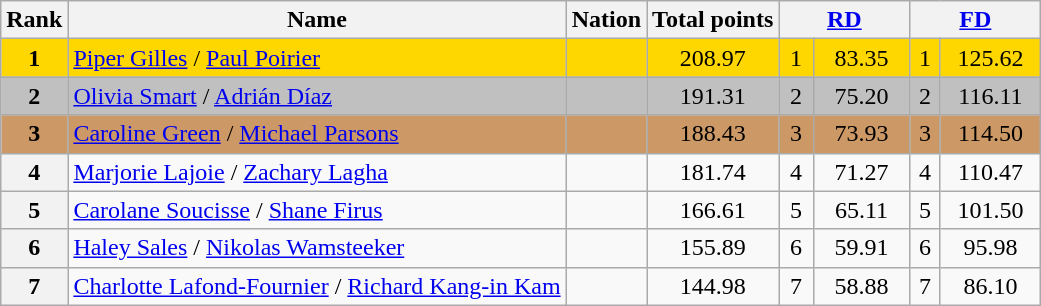<table class="wikitable sortable">
<tr>
<th>Rank</th>
<th>Name</th>
<th>Nation</th>
<th>Total points</th>
<th colspan="2" width="80px"><a href='#'>RD</a></th>
<th colspan="2" width="80px"><a href='#'>FD</a></th>
</tr>
<tr bgcolor="gold">
<td align="center"><strong>1</strong></td>
<td><a href='#'>Piper Gilles</a> / <a href='#'>Paul Poirier</a></td>
<td></td>
<td align="center">208.97</td>
<td align="center">1</td>
<td align="center">83.35</td>
<td align="center">1</td>
<td align="center">125.62</td>
</tr>
<tr bgcolor="silver">
<td align="center"><strong>2</strong></td>
<td><a href='#'>Olivia Smart</a> / <a href='#'>Adrián Díaz</a></td>
<td></td>
<td align="center">191.31</td>
<td align="center">2</td>
<td align="center">75.20</td>
<td align="center">2</td>
<td align="center">116.11</td>
</tr>
<tr bgcolor="cc9966">
<td align="center"><strong>3</strong></td>
<td><a href='#'>Caroline Green</a> / <a href='#'>Michael Parsons</a></td>
<td></td>
<td align="center">188.43</td>
<td align="center">3</td>
<td align="center">73.93</td>
<td align="center">3</td>
<td align="center">114.50</td>
</tr>
<tr>
<th>4</th>
<td><a href='#'>Marjorie Lajoie</a> / <a href='#'>Zachary Lagha</a></td>
<td></td>
<td align="center">181.74</td>
<td align="center">4</td>
<td align="center">71.27</td>
<td align="center">4</td>
<td align="center">110.47</td>
</tr>
<tr>
<th>5</th>
<td><a href='#'>Carolane Soucisse</a> / <a href='#'>Shane Firus</a></td>
<td></td>
<td align="center">166.61</td>
<td align="center">5</td>
<td align="center">65.11</td>
<td align="center">5</td>
<td align="center">101.50</td>
</tr>
<tr>
<th>6</th>
<td><a href='#'>Haley Sales</a> / <a href='#'>Nikolas Wamsteeker</a></td>
<td></td>
<td align="center">155.89</td>
<td align="center">6</td>
<td align="center">59.91</td>
<td align="center">6</td>
<td align="center">95.98</td>
</tr>
<tr>
<th>7</th>
<td><a href='#'>Charlotte Lafond-Fournier</a> / <a href='#'>Richard Kang-in Kam</a></td>
<td></td>
<td align="center">144.98</td>
<td align="center">7</td>
<td align="center">58.88</td>
<td align="center">7</td>
<td align="center">86.10</td>
</tr>
</table>
